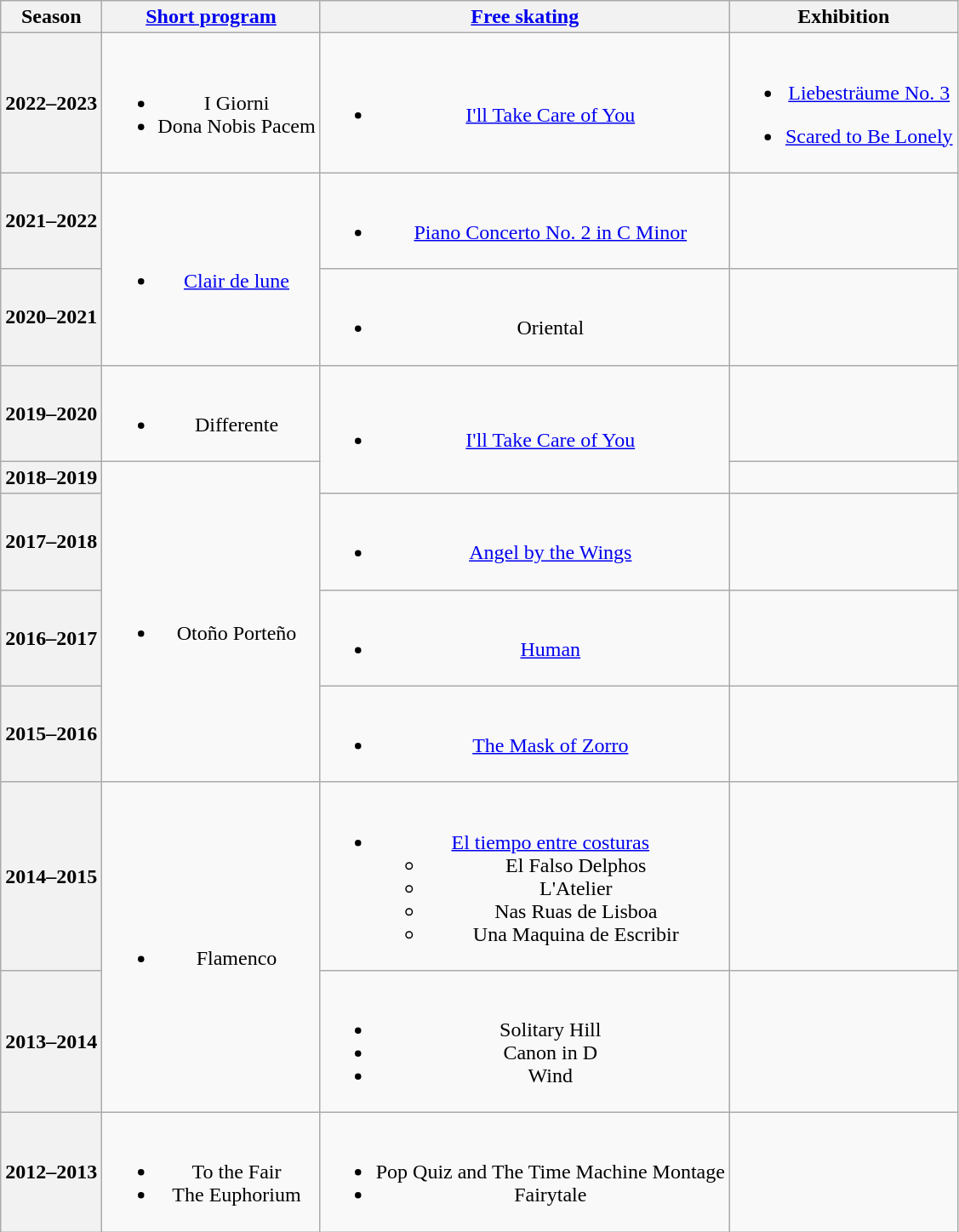<table class=wikitable style=text-align:center>
<tr>
<th>Season</th>
<th><a href='#'>Short program</a></th>
<th><a href='#'>Free skating</a></th>
<th>Exhibition</th>
</tr>
<tr>
<th>2022–2023 <br> </th>
<td><br><ul><li>I Giorni</li><li>Dona Nobis Pacem <br> </li></ul></td>
<td><br><ul><li><a href='#'>I'll Take Care of You</a> <br> </li></ul></td>
<td><br><ul><li><a href='#'>Liebesträume No. 3</a> <br></li></ul><ul><li><a href='#'>Scared to Be Lonely</a><br></li></ul></td>
</tr>
<tr>
<th>2021–2022</th>
<td rowspan=2><br><ul><li><a href='#'>Clair de lune</a> <br> </li></ul></td>
<td><br><ul><li><a href='#'>Piano Concerto No. 2 in C Minor</a> <br> </li></ul></td>
<td></td>
</tr>
<tr>
<th>2020–2021 <br> </th>
<td><br><ul><li>Oriental <br> </li></ul></td>
<td></td>
</tr>
<tr>
<th>2019–2020 <br> </th>
<td><br><ul><li>Differente <br> </li></ul></td>
<td rowspan=2><br><ul><li><a href='#'>I'll Take Care of You</a> <br> </li></ul></td>
<td></td>
</tr>
<tr>
<th>2018–2019</th>
<td rowspan=4><br><ul><li>Otoño Porteño <br> </li></ul></td>
<td></td>
</tr>
<tr>
<th>2017–2018</th>
<td><br><ul><li><a href='#'>Angel by the Wings</a> <br> </li></ul></td>
<td></td>
</tr>
<tr>
<th>2016–2017</th>
<td><br><ul><li><a href='#'>Human</a> <br> </li></ul></td>
<td></td>
</tr>
<tr>
<th>2015–2016</th>
<td><br><ul><li><a href='#'>The Mask of Zorro</a> <br> </li></ul></td>
<td></td>
</tr>
<tr>
<th>2014–2015 <br> </th>
<td rowspan=2><br><ul><li>Flamenco <br></li></ul></td>
<td><br><ul><li><a href='#'>El tiempo entre costuras</a> <br><ul><li>El Falso Delphos</li><li>L'Atelier</li><li>Nas Ruas de Lisboa</li><li>Una Maquina de Escribir</li></ul></li></ul></td>
<td></td>
</tr>
<tr>
<th>2013–2014 <br> </th>
<td><br><ul><li>Solitary Hill</li><li>Canon in D</li><li>Wind</li></ul></td>
<td></td>
</tr>
<tr>
<th>2012–2013 <br> </th>
<td><br><ul><li>To the Fair <br></li><li>The Euphorium <br></li></ul></td>
<td><br><ul><li>Pop Quiz and The Time Machine Montage <br></li><li>Fairytale <br></li></ul></td>
<td></td>
</tr>
</table>
